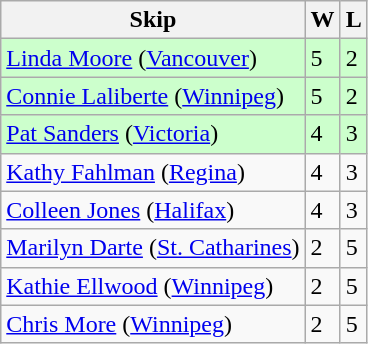<table class="wikitable">
<tr>
<th>Skip</th>
<th>W</th>
<th>L</th>
</tr>
<tr bgcolor="#ccffcc">
<td> <a href='#'>Linda Moore</a> (<a href='#'>Vancouver</a>)</td>
<td>5</td>
<td>2</td>
</tr>
<tr bgcolor="#ccffcc">
<td> <a href='#'>Connie Laliberte</a> (<a href='#'>Winnipeg</a>)</td>
<td>5</td>
<td>2</td>
</tr>
<tr bgcolor="#ccffcc">
<td> <a href='#'>Pat Sanders</a> (<a href='#'>Victoria</a>)</td>
<td>4</td>
<td>3</td>
</tr>
<tr>
<td> <a href='#'>Kathy Fahlman</a> (<a href='#'>Regina</a>)</td>
<td>4</td>
<td>3</td>
</tr>
<tr>
<td> <a href='#'>Colleen Jones</a> (<a href='#'>Halifax</a>)</td>
<td>4</td>
<td>3</td>
</tr>
<tr>
<td> <a href='#'>Marilyn Darte</a> (<a href='#'>St. Catharines</a>)</td>
<td>2</td>
<td>5</td>
</tr>
<tr>
<td> <a href='#'>Kathie Ellwood</a> (<a href='#'>Winnipeg</a>)</td>
<td>2</td>
<td>5</td>
</tr>
<tr>
<td> <a href='#'>Chris More</a> (<a href='#'>Winnipeg</a>)</td>
<td>2</td>
<td>5</td>
</tr>
</table>
